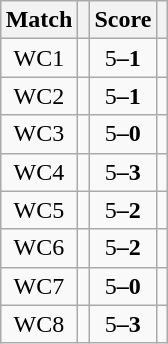<table class="wikitable" style="font-size: 100%; margin: 1em auto 1em auto;">
<tr>
<th>Match</th>
<th></th>
<th>Score</th>
<th></th>
</tr>
<tr>
<td align="center">WC1</td>
<td><strong></td>
<td align="center"></strong>5<strong>–1</td>
<td></td>
</tr>
<tr>
<td align="center">WC2</td>
<td></strong><strong></td>
<td align="center"></strong>5<strong>–1</td>
<td></td>
</tr>
<tr>
<td align="center">WC3</td>
<td></strong><strong></td>
<td align="center"></strong>5<strong>–0</td>
<td></td>
</tr>
<tr>
<td align="center">WC4</td>
<td></strong><strong></td>
<td align="center"></strong>5<strong>–3</td>
<td></td>
</tr>
<tr>
<td align="center">WC5</td>
<td></strong><strong></td>
<td align="center"></strong>5<strong>–2</td>
<td></td>
</tr>
<tr>
<td align="center">WC6</td>
<td></strong><strong></td>
<td align="center"></strong>5<strong>–2</td>
<td></td>
</tr>
<tr>
<td align="center">WC7</td>
<td></strong><strong></td>
<td align="center"></strong>5<strong>–0</td>
<td></td>
</tr>
<tr>
<td align="center">WC8</td>
<td></strong><strong></td>
<td align="center"></strong>5<strong>–3</td>
<td></td>
</tr>
</table>
